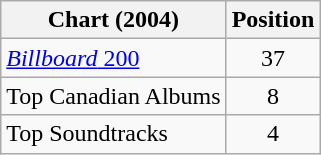<table class="wikitable">
<tr>
<th>Chart (2004)</th>
<th>Position</th>
</tr>
<tr>
<td><a href='#'><em>Billboard</em> 200</a></td>
<td align="center">37</td>
</tr>
<tr>
<td>Top Canadian Albums</td>
<td align="center">8</td>
</tr>
<tr>
<td>Top Soundtracks</td>
<td align="center">4</td>
</tr>
</table>
